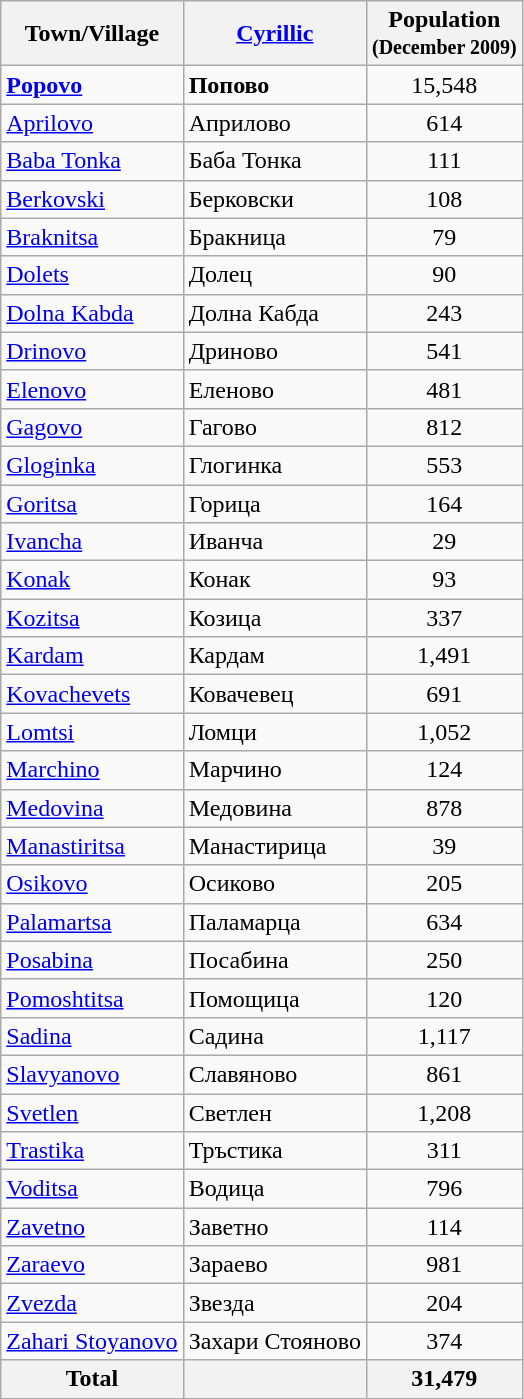<table class="wikitable sortable">
<tr>
<th>Town/Village</th>
<th><a href='#'>Cyrillic</a></th>
<th>Population<br><small>(December 2009)</small></th>
</tr>
<tr>
<td><strong><a href='#'>Popovo</a></strong></td>
<td><strong>Попово</strong></td>
<td align="center">15,548</td>
</tr>
<tr>
<td><a href='#'>Aprilovo</a></td>
<td>Априлово</td>
<td align="center">614</td>
</tr>
<tr>
<td><a href='#'>Baba Tonka</a></td>
<td>Баба Тонка</td>
<td align="center">111</td>
</tr>
<tr>
<td><a href='#'>Berkovski</a></td>
<td>Берковски</td>
<td align="center">108</td>
</tr>
<tr>
<td><a href='#'>Braknitsa</a></td>
<td>Бракница</td>
<td align="center">79</td>
</tr>
<tr>
<td><a href='#'>Dolets</a></td>
<td>Долец</td>
<td align="center">90</td>
</tr>
<tr>
<td><a href='#'>Dolna Kabda</a></td>
<td>Долна Кабда</td>
<td align="center">243</td>
</tr>
<tr>
<td><a href='#'>Drinovo</a></td>
<td>Дриново</td>
<td align="center">541</td>
</tr>
<tr>
<td><a href='#'>Elenovo</a></td>
<td>Еленово</td>
<td align="center">481</td>
</tr>
<tr>
<td><a href='#'>Gagovo</a></td>
<td>Гагово</td>
<td align="center">812</td>
</tr>
<tr>
<td><a href='#'>Gloginka</a></td>
<td>Глогинка</td>
<td align="center">553</td>
</tr>
<tr>
<td><a href='#'>Goritsa</a></td>
<td>Горица</td>
<td align="center">164</td>
</tr>
<tr>
<td><a href='#'>Ivancha</a></td>
<td>Иванча</td>
<td align="center">29</td>
</tr>
<tr>
<td><a href='#'>Konak</a></td>
<td>Конак</td>
<td align="center">93</td>
</tr>
<tr>
<td><a href='#'>Kozitsa</a></td>
<td>Козица</td>
<td align="center">337</td>
</tr>
<tr>
<td><a href='#'>Kardam</a></td>
<td>Кардам</td>
<td align="center">1,491</td>
</tr>
<tr>
<td><a href='#'>Kovachevets</a></td>
<td>Ковачевец</td>
<td align="center">691</td>
</tr>
<tr>
<td><a href='#'>Lomtsi</a></td>
<td>Ломци</td>
<td align="center">1,052</td>
</tr>
<tr>
<td><a href='#'>Marchino</a></td>
<td>Марчино</td>
<td align="center">124</td>
</tr>
<tr>
<td><a href='#'>Medovina</a></td>
<td>Медовина</td>
<td align="center">878</td>
</tr>
<tr>
<td><a href='#'>Manastiritsa</a></td>
<td>Манастирица</td>
<td align="center">39</td>
</tr>
<tr>
<td><a href='#'>Osikovo</a></td>
<td>Осиково</td>
<td align="center">205</td>
</tr>
<tr>
<td><a href='#'>Palamartsa</a></td>
<td>Паламарца</td>
<td align="center">634</td>
</tr>
<tr>
<td><a href='#'>Posabina</a></td>
<td>Посабина</td>
<td align="center">250</td>
</tr>
<tr>
<td><a href='#'>Pomoshtitsa</a></td>
<td>Помощица</td>
<td align="center">120</td>
</tr>
<tr>
<td><a href='#'>Sadina</a></td>
<td>Садина</td>
<td align="center">1,117</td>
</tr>
<tr>
<td><a href='#'>Slavyanovo</a></td>
<td>Славяново</td>
<td align="center">861</td>
</tr>
<tr>
<td><a href='#'>Svetlen</a></td>
<td>Светлен</td>
<td align="center">1,208</td>
</tr>
<tr>
<td><a href='#'>Trastika</a></td>
<td>Тръстика</td>
<td align="center">311</td>
</tr>
<tr>
<td><a href='#'>Voditsa</a></td>
<td>Водица</td>
<td align="center">796</td>
</tr>
<tr>
<td><a href='#'>Zavetno</a></td>
<td>Заветно</td>
<td align="center">114</td>
</tr>
<tr>
<td><a href='#'>Zaraevo</a></td>
<td>Зараево</td>
<td align="center">981</td>
</tr>
<tr>
<td><a href='#'>Zvezda</a></td>
<td>Звезда</td>
<td align="center">204</td>
</tr>
<tr>
<td><a href='#'>Zahari Stoyanovo</a></td>
<td>Захари Стояново</td>
<td align="center">374</td>
</tr>
<tr>
<th>Total</th>
<th></th>
<th align="center">31,479</th>
</tr>
</table>
